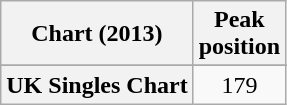<table class="wikitable sortable plainrowheaders">
<tr>
<th scope="col">Chart (2013)</th>
<th scope="col">Peak<br>position</th>
</tr>
<tr>
</tr>
<tr>
<th scope="row">UK Singles Chart</th>
<td align="center">179</td>
</tr>
</table>
